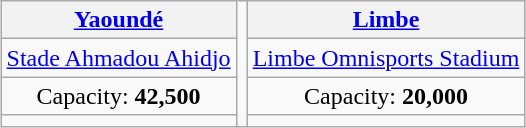<table class="wikitable" style="text-align:center;margin:1em auto;">
<tr>
<th><a href='#'>Yaoundé</a></th>
<td rowspan="4"></td>
<th><a href='#'>Limbe</a></th>
</tr>
<tr>
<td><a href='#'>Stade Ahmadou Ahidjo</a></td>
<td><a href='#'>Limbe Omnisports Stadium</a></td>
</tr>
<tr>
<td>Capacity: <strong>42,500</strong></td>
<td>Capacity: <strong>20,000</strong></td>
</tr>
<tr>
<td></td>
<td></td>
</tr>
</table>
